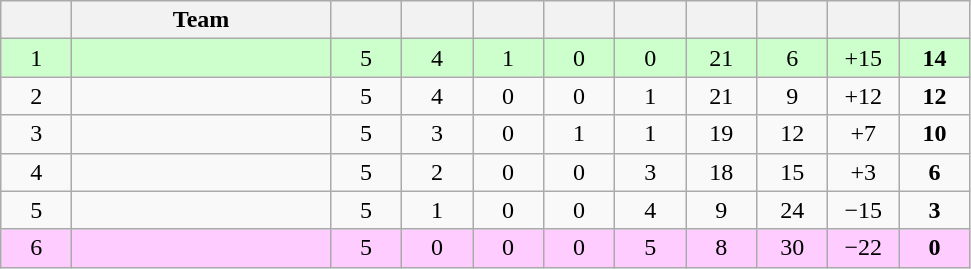<table class="wikitable" style="text-align:center;">
<tr>
<th width=40></th>
<th width=165>Team</th>
<th width=40></th>
<th width=40></th>
<th width=40></th>
<th width=40></th>
<th width=40></th>
<th width=40></th>
<th width=40></th>
<th width=40></th>
<th width=40></th>
</tr>
<tr style="background:#cfc;">
<td>1</td>
<td align=left></td>
<td>5</td>
<td>4</td>
<td>1</td>
<td>0</td>
<td>0</td>
<td>21</td>
<td>6</td>
<td>+15</td>
<td><strong>14</strong></td>
</tr>
<tr>
<td>2</td>
<td align=left></td>
<td>5</td>
<td>4</td>
<td>0</td>
<td>0</td>
<td>1</td>
<td>21</td>
<td>9</td>
<td>+12</td>
<td><strong>12</strong></td>
</tr>
<tr>
<td>3</td>
<td align=left></td>
<td>5</td>
<td>3</td>
<td>0</td>
<td>1</td>
<td>1</td>
<td>19</td>
<td>12</td>
<td>+7</td>
<td><strong>10</strong></td>
</tr>
<tr>
<td>4</td>
<td align=left></td>
<td>5</td>
<td>2</td>
<td>0</td>
<td>0</td>
<td>3</td>
<td>18</td>
<td>15</td>
<td>+3</td>
<td><strong>6</strong></td>
</tr>
<tr>
<td>5</td>
<td align=left></td>
<td>5</td>
<td>1</td>
<td>0</td>
<td>0</td>
<td>4</td>
<td>9</td>
<td>24</td>
<td>−15</td>
<td><strong>3</strong></td>
</tr>
<tr style="background:#fcf;">
<td>6</td>
<td align=left></td>
<td>5</td>
<td>0</td>
<td>0</td>
<td>0</td>
<td>5</td>
<td>8</td>
<td>30</td>
<td>−22</td>
<td><strong>0</strong></td>
</tr>
</table>
